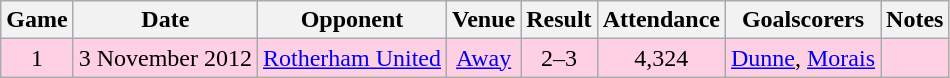<table class="wikitable" style="text-align: center">
<tr>
<th>Game</th>
<th>Date</th>
<th>Opponent</th>
<th>Venue</th>
<th>Result</th>
<th>Attendance</th>
<th>Goalscorers</th>
<th>Notes</th>
</tr>
<tr style="background: #ffd0e3;">
<td align="center">1</td>
<td>3 November 2012</td>
<td><a href='#'>Rotherham United</a></td>
<td><a href='#'>Away</a></td>
<td>2–3</td>
<td>4,324</td>
<td><a href='#'>Dunne</a>, <a href='#'>Morais</a></td>
<td></td>
</tr>
</table>
